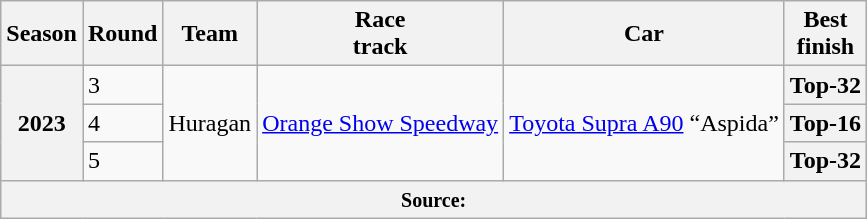<table class="wikitable">
<tr>
<th>Season</th>
<th>Round</th>
<th>Team</th>
<th>Race<br>track</th>
<th>Car</th>
<th>Best<br>finish</th>
</tr>
<tr>
<th rowspan="3">2023</th>
<td>3</td>
<td rowspan="3">Huragan</td>
<td rowspan="3"><a href='#'>Orange Show Speedway</a></td>
<td rowspan="3"><a href='#'>Toyota Supra A90</a> “Aspida”</td>
<th>Top-32</th>
</tr>
<tr>
<td>4</td>
<th>Top-16</th>
</tr>
<tr>
<td>5</td>
<th>Top-32</th>
</tr>
<tr>
<th colspan="6"><small>Source:</small></th>
</tr>
</table>
